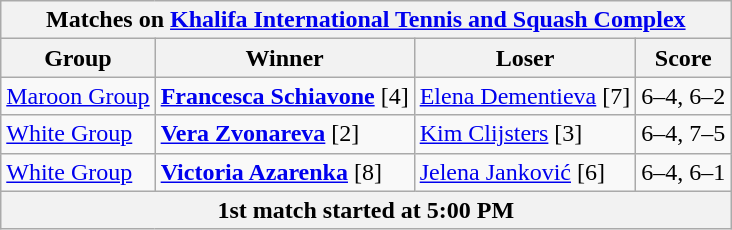<table class="wikitable collapsible uncollapsed" border=1>
<tr>
<th colspan=4><strong>Matches on <a href='#'>Khalifa International Tennis and Squash Complex</a></strong></th>
</tr>
<tr>
<th>Group</th>
<th>Winner</th>
<th>Loser</th>
<th>Score</th>
</tr>
<tr align=left>
<td><a href='#'>Maroon Group</a></td>
<td> <strong><a href='#'>Francesca Schiavone</a></strong> [4]</td>
<td> <a href='#'>Elena Dementieva</a> [7]</td>
<td>6–4, 6–2</td>
</tr>
<tr align=left>
<td><a href='#'>White Group</a></td>
<td> <strong><a href='#'>Vera Zvonareva</a></strong> [2]</td>
<td> <a href='#'>Kim Clijsters</a> [3]</td>
<td>6–4, 7–5</td>
</tr>
<tr align=left>
<td><a href='#'>White Group</a></td>
<td> <strong><a href='#'>Victoria Azarenka</a></strong> [8]</td>
<td> <a href='#'>Jelena Janković</a> [6]</td>
<td>6–4, 6–1</td>
</tr>
<tr align=center>
<th colspan=4>1st match started at 5:00 PM</th>
</tr>
</table>
